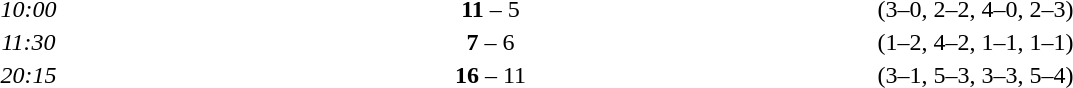<table style="text-align:center">
<tr>
<th width=100></th>
<th width=200></th>
<th width=100></th>
<th width=200></th>
</tr>
<tr>
<td><em>10:00</em></td>
<td align=right><strong></strong></td>
<td><strong>11</strong> – 5</td>
<td align=left></td>
<td>(3–0, 2–2, 4–0, 2–3)</td>
</tr>
<tr>
<td><em>11:30</em></td>
<td align=right><strong></strong></td>
<td><strong>7</strong> – 6</td>
<td align=left></td>
<td>(1–2, 4–2, 1–1, 1–1)</td>
</tr>
<tr>
<td><em>20:15</em></td>
<td align=right><strong></strong></td>
<td><strong>16</strong> – 11</td>
<td align=left></td>
<td>(3–1, 5–3, 3–3, 5–4)</td>
</tr>
</table>
